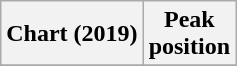<table class="wikitable plainrowheaders" style="text-align:center">
<tr>
<th scope="col">Chart (2019)</th>
<th scope="col">Peak<br>position</th>
</tr>
<tr>
</tr>
</table>
